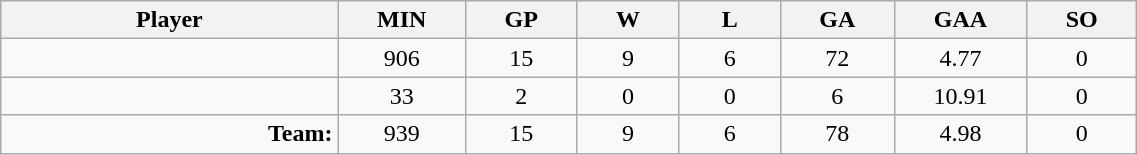<table class="wikitable sortable" width="60%">
<tr>
<th bgcolor="#DDDDFF" width="10%">Player</th>
<th width="3%" bgcolor="#DDDDFF" title="Minutes played">MIN</th>
<th width="3%" bgcolor="#DDDDFF" title="Games played in">GP</th>
<th width="3%" bgcolor="#DDDDFF" title="Wins">W</th>
<th width="3%" bgcolor="#DDDDFF"title="Losses">L</th>
<th width="3%" bgcolor="#DDDDFF" title="Goals against">GA</th>
<th width="3%" bgcolor="#DDDDFF" title="Goals against average">GAA</th>
<th width="3%" bgcolor="#DDDDFF" title="Shut-outs">SO</th>
</tr>
<tr align="center">
<td align="right"></td>
<td>906</td>
<td>15</td>
<td>9</td>
<td>6</td>
<td>72</td>
<td>4.77</td>
<td>0</td>
</tr>
<tr align="center">
<td align="right"></td>
<td>33</td>
<td>2</td>
<td>0</td>
<td>0</td>
<td>6</td>
<td>10.91</td>
<td>0</td>
</tr>
<tr align="center">
<td align="right"><strong>Team:</strong></td>
<td>939</td>
<td>15</td>
<td>9</td>
<td>6</td>
<td>78</td>
<td>4.98</td>
<td>0</td>
</tr>
</table>
